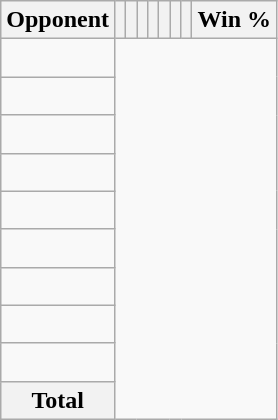<table class="wikitable sortable collapsible collapsed" style="text-align: center;">
<tr>
<th>Opponent</th>
<th></th>
<th></th>
<th></th>
<th></th>
<th></th>
<th></th>
<th></th>
<th>Win %</th>
</tr>
<tr>
<td align="left"><br></td>
</tr>
<tr>
<td align="left"><br></td>
</tr>
<tr>
<td align="left"><br></td>
</tr>
<tr>
<td align="left"><br></td>
</tr>
<tr>
<td align="left"><br></td>
</tr>
<tr>
<td align="left"><br></td>
</tr>
<tr>
<td align="left"><br></td>
</tr>
<tr>
<td align="left"><br></td>
</tr>
<tr>
<td align="left"><br></td>
</tr>
<tr class="sortbottom">
<th>Total<br></th>
</tr>
</table>
